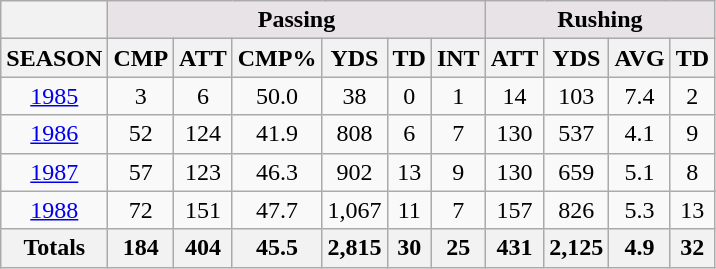<table class=wikitable style="text-align:center">
<tr>
<th></th>
<th colspan="6" style="background:#e7e3e7;">Passing</th>
<th colspan="4" style="background:#e7e3e7;">Rushing</th>
</tr>
<tr>
<th>SEASON</th>
<th>CMP</th>
<th>ATT</th>
<th>CMP%</th>
<th>YDS</th>
<th>TD</th>
<th>INT</th>
<th>ATT</th>
<th>YDS</th>
<th>AVG</th>
<th>TD</th>
</tr>
<tr>
<td><a href='#'>1985</a></td>
<td>3</td>
<td>6</td>
<td>50.0</td>
<td>38</td>
<td>0</td>
<td>1</td>
<td>14</td>
<td>103</td>
<td>7.4</td>
<td>2</td>
</tr>
<tr>
<td><a href='#'>1986</a></td>
<td>52</td>
<td>124</td>
<td>41.9</td>
<td>808</td>
<td>6</td>
<td>7</td>
<td>130</td>
<td>537</td>
<td>4.1</td>
<td>9</td>
</tr>
<tr>
<td><a href='#'>1987</a></td>
<td>57</td>
<td>123</td>
<td>46.3</td>
<td>902</td>
<td>13</td>
<td>9</td>
<td>130</td>
<td>659</td>
<td>5.1</td>
<td>8</td>
</tr>
<tr>
<td><a href='#'>1988</a></td>
<td>72</td>
<td>151</td>
<td>47.7</td>
<td>1,067</td>
<td>11</td>
<td>7</td>
<td>157</td>
<td>826</td>
<td>5.3</td>
<td>13</td>
</tr>
<tr>
<th>Totals</th>
<th>184</th>
<th>404</th>
<th>45.5</th>
<th>2,815</th>
<th>30</th>
<th>25</th>
<th>431</th>
<th>2,125</th>
<th>4.9</th>
<th>32</th>
</tr>
</table>
